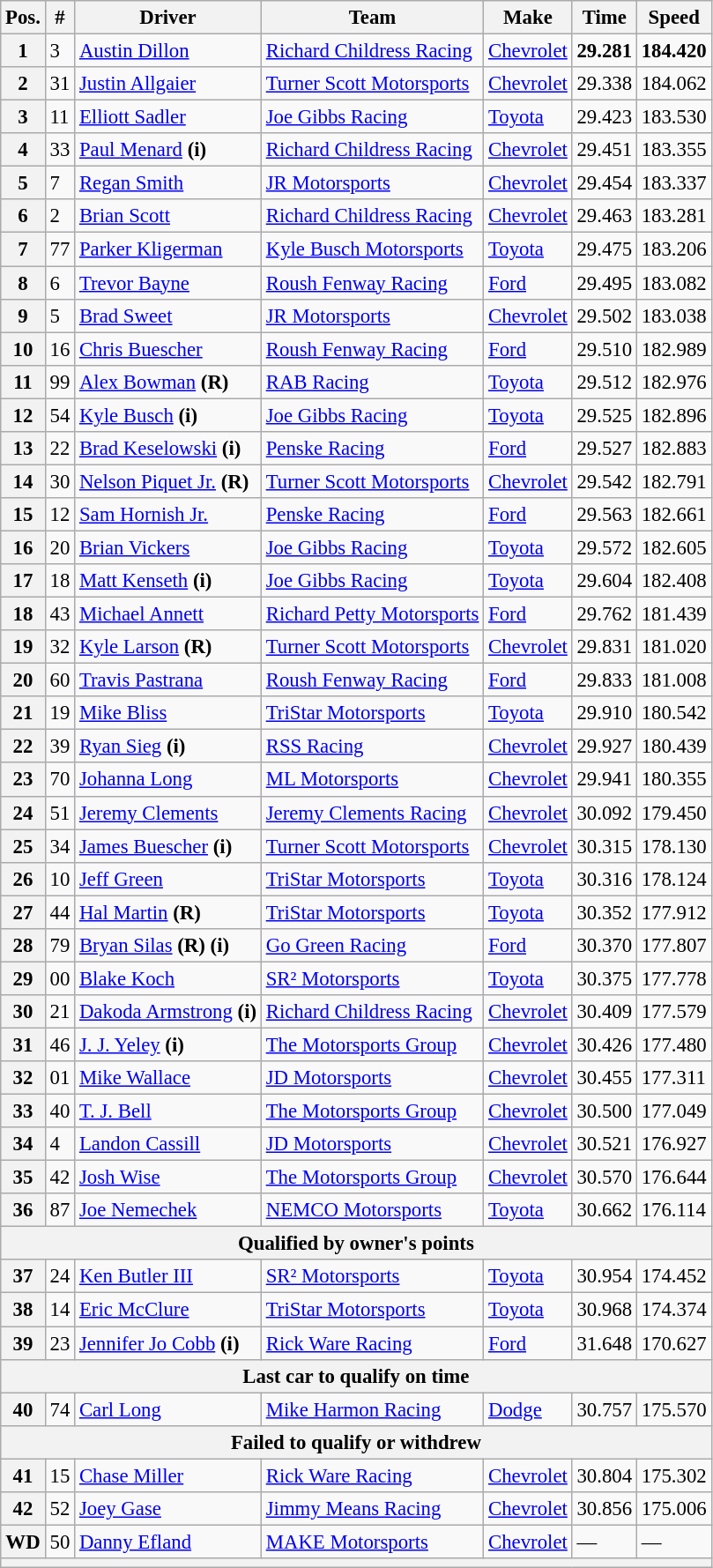<table class="wikitable" style="font-size:95%">
<tr>
<th>Pos.</th>
<th>#</th>
<th>Driver</th>
<th>Team</th>
<th>Make</th>
<th>Time</th>
<th>Speed</th>
</tr>
<tr>
<th>1</th>
<td>3</td>
<td><a href='#'>Austin Dillon</a></td>
<td><a href='#'>Richard Childress Racing</a></td>
<td><a href='#'>Chevrolet</a></td>
<td><strong>29.281</strong></td>
<td><strong>184.420</strong></td>
</tr>
<tr>
<th>2</th>
<td>31</td>
<td><a href='#'>Justin Allgaier</a></td>
<td><a href='#'>Turner Scott Motorsports</a></td>
<td><a href='#'>Chevrolet</a></td>
<td>29.338</td>
<td>184.062</td>
</tr>
<tr>
<th>3</th>
<td>11</td>
<td><a href='#'>Elliott Sadler</a></td>
<td><a href='#'>Joe Gibbs Racing</a></td>
<td><a href='#'>Toyota</a></td>
<td>29.423</td>
<td>183.530</td>
</tr>
<tr>
<th>4</th>
<td>33</td>
<td><a href='#'>Paul Menard</a> <strong>(i)</strong></td>
<td><a href='#'>Richard Childress Racing</a></td>
<td><a href='#'>Chevrolet</a></td>
<td>29.451</td>
<td>183.355</td>
</tr>
<tr>
<th>5</th>
<td>7</td>
<td><a href='#'>Regan Smith</a></td>
<td><a href='#'>JR Motorsports</a></td>
<td><a href='#'>Chevrolet</a></td>
<td>29.454</td>
<td>183.337</td>
</tr>
<tr>
<th>6</th>
<td>2</td>
<td><a href='#'>Brian Scott</a></td>
<td><a href='#'>Richard Childress Racing</a></td>
<td><a href='#'>Chevrolet</a></td>
<td>29.463</td>
<td>183.281</td>
</tr>
<tr>
<th>7</th>
<td>77</td>
<td><a href='#'>Parker Kligerman</a></td>
<td><a href='#'>Kyle Busch Motorsports</a></td>
<td><a href='#'>Toyota</a></td>
<td>29.475</td>
<td>183.206</td>
</tr>
<tr>
<th>8</th>
<td>6</td>
<td><a href='#'>Trevor Bayne</a></td>
<td><a href='#'>Roush Fenway Racing</a></td>
<td><a href='#'>Ford</a></td>
<td>29.495</td>
<td>183.082</td>
</tr>
<tr>
<th>9</th>
<td>5</td>
<td><a href='#'>Brad Sweet</a></td>
<td><a href='#'>JR Motorsports</a></td>
<td><a href='#'>Chevrolet</a></td>
<td>29.502</td>
<td>183.038</td>
</tr>
<tr>
<th>10</th>
<td>16</td>
<td><a href='#'>Chris Buescher</a></td>
<td><a href='#'>Roush Fenway Racing</a></td>
<td><a href='#'>Ford</a></td>
<td>29.510</td>
<td>182.989</td>
</tr>
<tr>
<th>11</th>
<td>99</td>
<td><a href='#'>Alex Bowman</a> <strong>(R)</strong></td>
<td><a href='#'>RAB Racing</a></td>
<td><a href='#'>Toyota</a></td>
<td>29.512</td>
<td>182.976</td>
</tr>
<tr>
<th>12</th>
<td>54</td>
<td><a href='#'>Kyle Busch</a> <strong>(i)</strong></td>
<td><a href='#'>Joe Gibbs Racing</a></td>
<td><a href='#'>Toyota</a></td>
<td>29.525</td>
<td>182.896</td>
</tr>
<tr>
<th>13</th>
<td>22</td>
<td><a href='#'>Brad Keselowski</a> <strong>(i)</strong></td>
<td><a href='#'>Penske Racing</a></td>
<td><a href='#'>Ford</a></td>
<td>29.527</td>
<td>182.883</td>
</tr>
<tr>
<th>14</th>
<td>30</td>
<td><a href='#'>Nelson Piquet Jr.</a> <strong>(R)</strong></td>
<td><a href='#'>Turner Scott Motorsports</a></td>
<td><a href='#'>Chevrolet</a></td>
<td>29.542</td>
<td>182.791</td>
</tr>
<tr>
<th>15</th>
<td>12</td>
<td><a href='#'>Sam Hornish Jr.</a></td>
<td><a href='#'>Penske Racing</a></td>
<td><a href='#'>Ford</a></td>
<td>29.563</td>
<td>182.661</td>
</tr>
<tr>
<th>16</th>
<td>20</td>
<td><a href='#'>Brian Vickers</a></td>
<td><a href='#'>Joe Gibbs Racing</a></td>
<td><a href='#'>Toyota</a></td>
<td>29.572</td>
<td>182.605</td>
</tr>
<tr>
<th>17</th>
<td>18</td>
<td><a href='#'>Matt Kenseth</a> <strong>(i)</strong></td>
<td><a href='#'>Joe Gibbs Racing</a></td>
<td><a href='#'>Toyota</a></td>
<td>29.604</td>
<td>182.408</td>
</tr>
<tr>
<th>18</th>
<td>43</td>
<td><a href='#'>Michael Annett</a></td>
<td><a href='#'>Richard Petty Motorsports</a></td>
<td><a href='#'>Ford</a></td>
<td>29.762</td>
<td>181.439</td>
</tr>
<tr>
<th>19</th>
<td>32</td>
<td><a href='#'>Kyle Larson</a> <strong>(R)</strong></td>
<td><a href='#'>Turner Scott Motorsports</a></td>
<td><a href='#'>Chevrolet</a></td>
<td>29.831</td>
<td>181.020</td>
</tr>
<tr>
<th>20</th>
<td>60</td>
<td><a href='#'>Travis Pastrana</a></td>
<td><a href='#'>Roush Fenway Racing</a></td>
<td><a href='#'>Ford</a></td>
<td>29.833</td>
<td>181.008</td>
</tr>
<tr>
<th>21</th>
<td>19</td>
<td><a href='#'>Mike Bliss</a></td>
<td><a href='#'>TriStar Motorsports</a></td>
<td><a href='#'>Toyota</a></td>
<td>29.910</td>
<td>180.542</td>
</tr>
<tr>
<th>22</th>
<td>39</td>
<td><a href='#'>Ryan Sieg</a> <strong>(i)</strong></td>
<td><a href='#'>RSS Racing</a></td>
<td><a href='#'>Chevrolet</a></td>
<td>29.927</td>
<td>180.439</td>
</tr>
<tr>
<th>23</th>
<td>70</td>
<td><a href='#'>Johanna Long</a></td>
<td><a href='#'>ML Motorsports</a></td>
<td><a href='#'>Chevrolet</a></td>
<td>29.941</td>
<td>180.355</td>
</tr>
<tr>
<th>24</th>
<td>51</td>
<td><a href='#'>Jeremy Clements</a></td>
<td><a href='#'>Jeremy Clements Racing</a></td>
<td><a href='#'>Chevrolet</a></td>
<td>30.092</td>
<td>179.450</td>
</tr>
<tr>
<th>25</th>
<td>34</td>
<td><a href='#'>James Buescher</a> <strong>(i)</strong></td>
<td><a href='#'>Turner Scott Motorsports</a></td>
<td><a href='#'>Chevrolet</a></td>
<td>30.315</td>
<td>178.130</td>
</tr>
<tr>
<th>26</th>
<td>10</td>
<td><a href='#'>Jeff Green</a></td>
<td><a href='#'>TriStar Motorsports</a></td>
<td><a href='#'>Toyota</a></td>
<td>30.316</td>
<td>178.124</td>
</tr>
<tr>
<th>27</th>
<td>44</td>
<td><a href='#'>Hal Martin</a> <strong>(R)</strong></td>
<td><a href='#'>TriStar Motorsports</a></td>
<td><a href='#'>Toyota</a></td>
<td>30.352</td>
<td>177.912</td>
</tr>
<tr>
<th>28</th>
<td>79</td>
<td><a href='#'>Bryan Silas</a> <strong>(R) (i)</strong></td>
<td><a href='#'>Go Green Racing</a></td>
<td><a href='#'>Ford</a></td>
<td>30.370</td>
<td>177.807</td>
</tr>
<tr>
<th>29</th>
<td>00</td>
<td><a href='#'>Blake Koch</a></td>
<td><a href='#'>SR² Motorsports</a></td>
<td><a href='#'>Toyota</a></td>
<td>30.375</td>
<td>177.778</td>
</tr>
<tr>
<th>30</th>
<td>21</td>
<td><a href='#'>Dakoda Armstrong</a> <strong>(i)</strong></td>
<td><a href='#'>Richard Childress Racing</a></td>
<td><a href='#'>Chevrolet</a></td>
<td>30.409</td>
<td>177.579</td>
</tr>
<tr>
<th>31</th>
<td>46</td>
<td><a href='#'>J. J. Yeley</a> <strong>(i)</strong></td>
<td><a href='#'>The Motorsports Group</a></td>
<td><a href='#'>Chevrolet</a></td>
<td>30.426</td>
<td>177.480</td>
</tr>
<tr>
<th>32</th>
<td>01</td>
<td><a href='#'>Mike Wallace</a></td>
<td><a href='#'>JD Motorsports</a></td>
<td><a href='#'>Chevrolet</a></td>
<td>30.455</td>
<td>177.311</td>
</tr>
<tr>
<th>33</th>
<td>40</td>
<td><a href='#'>T. J. Bell</a></td>
<td><a href='#'>The Motorsports Group</a></td>
<td><a href='#'>Chevrolet</a></td>
<td>30.500</td>
<td>177.049</td>
</tr>
<tr>
<th>34</th>
<td>4</td>
<td><a href='#'>Landon Cassill</a></td>
<td><a href='#'>JD Motorsports</a></td>
<td><a href='#'>Chevrolet</a></td>
<td>30.521</td>
<td>176.927</td>
</tr>
<tr>
<th>35</th>
<td>42</td>
<td><a href='#'>Josh Wise</a></td>
<td><a href='#'>The Motorsports Group</a></td>
<td><a href='#'>Chevrolet</a></td>
<td>30.570</td>
<td>176.644</td>
</tr>
<tr>
<th>36</th>
<td>87</td>
<td><a href='#'>Joe Nemechek</a></td>
<td><a href='#'>NEMCO Motorsports</a></td>
<td><a href='#'>Toyota</a></td>
<td>30.662</td>
<td>176.114</td>
</tr>
<tr>
<th colspan="7">Qualified by owner's points</th>
</tr>
<tr>
<th>37</th>
<td>24</td>
<td><a href='#'>Ken Butler III</a></td>
<td><a href='#'>SR² Motorsports</a></td>
<td><a href='#'>Toyota</a></td>
<td>30.954</td>
<td>174.452</td>
</tr>
<tr>
<th>38</th>
<td>14</td>
<td><a href='#'>Eric McClure</a></td>
<td><a href='#'>TriStar Motorsports</a></td>
<td><a href='#'>Toyota</a></td>
<td>30.968</td>
<td>174.374</td>
</tr>
<tr>
<th>39</th>
<td>23</td>
<td><a href='#'>Jennifer Jo Cobb</a> <strong>(i)</strong></td>
<td><a href='#'>Rick Ware Racing</a></td>
<td><a href='#'>Ford</a></td>
<td>31.648</td>
<td>170.627</td>
</tr>
<tr>
<th colspan="7">Last car to qualify on time</th>
</tr>
<tr>
<th>40</th>
<td>74</td>
<td><a href='#'>Carl Long</a></td>
<td><a href='#'>Mike Harmon Racing</a></td>
<td><a href='#'>Dodge</a></td>
<td>30.757</td>
<td>175.570</td>
</tr>
<tr>
<th colspan="7">Failed to qualify or withdrew</th>
</tr>
<tr>
<th>41</th>
<td>15</td>
<td><a href='#'>Chase Miller</a></td>
<td><a href='#'>Rick Ware Racing</a></td>
<td><a href='#'>Chevrolet</a></td>
<td>30.804</td>
<td>175.302</td>
</tr>
<tr>
<th>42</th>
<td>52</td>
<td><a href='#'>Joey Gase</a></td>
<td><a href='#'>Jimmy Means Racing</a></td>
<td><a href='#'>Chevrolet</a></td>
<td>30.856</td>
<td>175.006</td>
</tr>
<tr>
<th>WD</th>
<td>50</td>
<td><a href='#'>Danny Efland</a></td>
<td><a href='#'>MAKE Motorsports</a></td>
<td><a href='#'>Chevrolet</a></td>
<td>—</td>
<td>—</td>
</tr>
<tr>
<th colspan="7"></th>
</tr>
</table>
